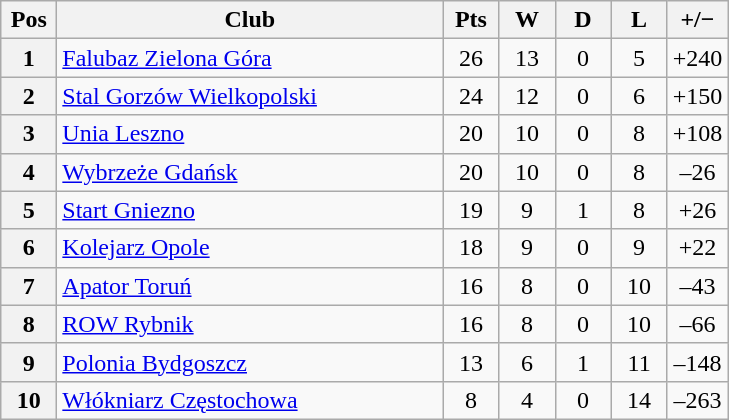<table class="wikitable">
<tr>
<th width=30>Pos</th>
<th width=250>Club</th>
<th width=30>Pts</th>
<th width=30>W</th>
<th width=30>D</th>
<th width=30>L</th>
<th width=30>+/−</th>
</tr>
<tr align=center>
<th>1</th>
<td align=left><a href='#'>Falubaz Zielona Góra</a></td>
<td>26</td>
<td>13</td>
<td>0</td>
<td>5</td>
<td>+240</td>
</tr>
<tr align=center>
<th>2</th>
<td align=left><a href='#'>Stal Gorzów Wielkopolski</a></td>
<td>24</td>
<td>12</td>
<td>0</td>
<td>6</td>
<td>+150</td>
</tr>
<tr align=center>
<th>3</th>
<td align=left><a href='#'>Unia Leszno</a></td>
<td>20</td>
<td>10</td>
<td>0</td>
<td>8</td>
<td>+108</td>
</tr>
<tr align=center>
<th>4</th>
<td align=left><a href='#'>Wybrzeże Gdańsk</a></td>
<td>20</td>
<td>10</td>
<td>0</td>
<td>8</td>
<td>–26</td>
</tr>
<tr align=center>
<th>5</th>
<td align=left><a href='#'>Start Gniezno</a></td>
<td>19</td>
<td>9</td>
<td>1</td>
<td>8</td>
<td>+26</td>
</tr>
<tr align=center>
<th>6</th>
<td align=left><a href='#'>Kolejarz Opole</a></td>
<td>18</td>
<td>9</td>
<td>0</td>
<td>9</td>
<td>+22</td>
</tr>
<tr align=center>
<th>7</th>
<td align=left><a href='#'>Apator Toruń</a></td>
<td>16</td>
<td>8</td>
<td>0</td>
<td>10</td>
<td>–43</td>
</tr>
<tr align=center>
<th>8</th>
<td align=left><a href='#'>ROW Rybnik</a></td>
<td>16</td>
<td>8</td>
<td>0</td>
<td>10</td>
<td>–66</td>
</tr>
<tr align=center>
<th>9</th>
<td align=left><a href='#'>Polonia Bydgoszcz</a></td>
<td>13</td>
<td>6</td>
<td>1</td>
<td>11</td>
<td>–148</td>
</tr>
<tr align=center>
<th>10</th>
<td align=left><a href='#'>Włókniarz Częstochowa</a></td>
<td>8</td>
<td>4</td>
<td>0</td>
<td>14</td>
<td>–263</td>
</tr>
</table>
